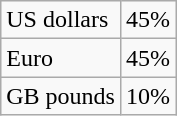<table class="wikitable">
<tr>
<td align="left">US dollars</td>
<td>45%</td>
</tr>
<tr>
<td align="left">Euro</td>
<td>45%</td>
</tr>
<tr>
<td align="left">GB pounds</td>
<td>10%</td>
</tr>
</table>
